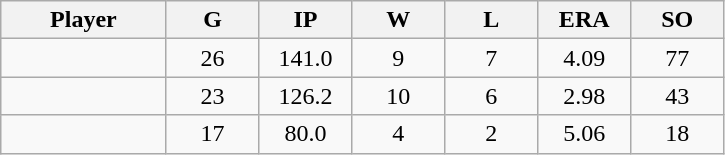<table class="wikitable sortable">
<tr>
<th bgcolor="#DDDDFF" width="16%">Player</th>
<th bgcolor="#DDDDFF" width="9%">G</th>
<th bgcolor="#DDDDFF" width="9%">IP</th>
<th bgcolor="#DDDDFF" width="9%">W</th>
<th bgcolor="#DDDDFF" width="9%">L</th>
<th bgcolor="#DDDDFF" width="9%">ERA</th>
<th bgcolor="#DDDDFF" width="9%">SO</th>
</tr>
<tr align="center">
<td></td>
<td>26</td>
<td>141.0</td>
<td>9</td>
<td>7</td>
<td>4.09</td>
<td>77</td>
</tr>
<tr align="center">
<td></td>
<td>23</td>
<td>126.2</td>
<td>10</td>
<td>6</td>
<td>2.98</td>
<td>43</td>
</tr>
<tr align="center">
<td></td>
<td>17</td>
<td>80.0</td>
<td>4</td>
<td>2</td>
<td>5.06</td>
<td>18</td>
</tr>
</table>
